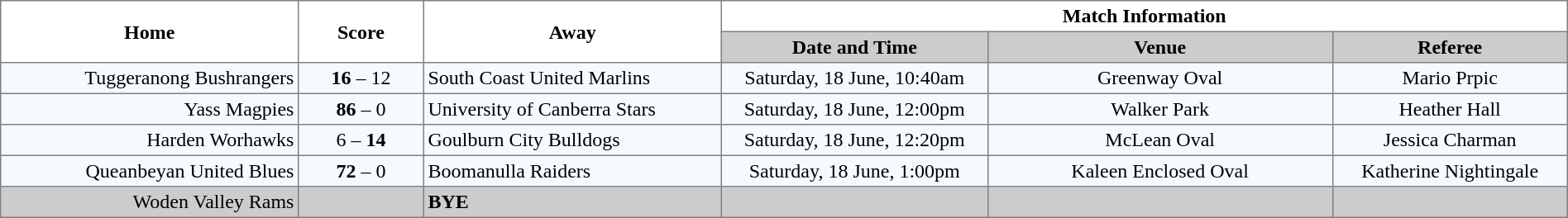<table border="1" cellpadding="3" cellspacing="0" width="100%" style="border-collapse:collapse;  text-align:center;">
<tr>
<th rowspan="2" width="19%">Home</th>
<th rowspan="2" width="8%">Score</th>
<th rowspan="2" width="19%">Away</th>
<th colspan="3">Match Information</th>
</tr>
<tr style="background:#CCCCCC">
<th width="17%">Date and Time</th>
<th width="22%">Venue</th>
<th width="50%">Referee</th>
</tr>
<tr style="text-align:center; background:#f5faff;">
<td align="right">Tuggeranong Bushrangers </td>
<td><strong>16</strong> – 12</td>
<td align="left"> South Coast United Marlins</td>
<td>Saturday, 18 June, 10:40am</td>
<td>Greenway Oval</td>
<td>Mario Prpic</td>
</tr>
<tr style="text-align:center; background:#f5faff;">
<td align="right">Yass Magpies </td>
<td><strong>86</strong> – 0</td>
<td align="left"> University of Canberra Stars</td>
<td>Saturday, 18 June, 12:00pm</td>
<td>Walker Park</td>
<td>Heather Hall</td>
</tr>
<tr style="text-align:center; background:#f5faff;">
<td align="right">Harden Worhawks </td>
<td>6 – <strong>14</strong></td>
<td align="left"> Goulburn City Bulldogs</td>
<td>Saturday, 18 June, 12:20pm</td>
<td>McLean Oval</td>
<td>Jessica Charman</td>
</tr>
<tr style="text-align:center; background:#f5faff;">
<td align="right">Queanbeyan United Blues </td>
<td><strong>72</strong> – 0</td>
<td align="left"> Boomanulla Raiders</td>
<td>Saturday, 18 June, 1:00pm</td>
<td>Kaleen Enclosed Oval</td>
<td>Katherine Nightingale</td>
</tr>
<tr style="text-align:center; background:#CCCCCC;">
<td align="right">Woden Valley Rams </td>
<td></td>
<td align="left"><strong>BYE</strong></td>
<td></td>
<td></td>
<td></td>
</tr>
</table>
